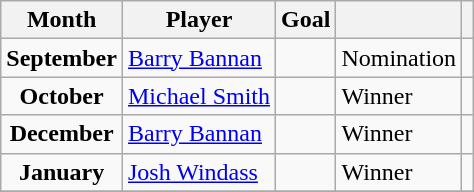<table class="wikitable" style="text-align:left">
<tr>
<th>Month</th>
<th>Player</th>
<th>Goal</th>
<th></th>
<th></th>
</tr>
<tr>
<td align=center><strong>September</strong></td>
<td> <a href='#'>Barry Bannan</a></td>
<td></td>
<td>Nomination</td>
<td></td>
</tr>
<tr>
<td align=center><strong>October</strong></td>
<td> <a href='#'>Michael Smith</a></td>
<td></td>
<td>Winner</td>
<td></td>
</tr>
<tr>
<td align=center><strong>December</strong></td>
<td> <a href='#'>Barry Bannan</a></td>
<td></td>
<td>Winner</td>
<td></td>
</tr>
<tr>
<td align=center><strong>January</strong></td>
<td> <a href='#'>Josh Windass</a></td>
<td></td>
<td>Winner</td>
<td></td>
</tr>
<tr>
</tr>
</table>
